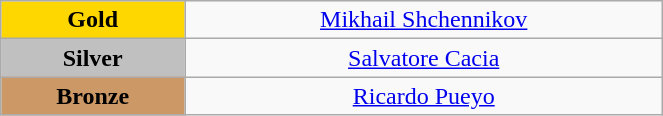<table class="wikitable" style="text-align:center; " width="35%">
<tr>
<td bgcolor="gold"><strong>Gold</strong></td>
<td><a href='#'>Mikhail Shchennikov</a><br>  <small><em></em></small></td>
</tr>
<tr>
<td bgcolor="silver"><strong>Silver</strong></td>
<td><a href='#'>Salvatore Cacia</a><br>  <small><em></em></small></td>
</tr>
<tr>
<td bgcolor="CC9966"><strong>Bronze</strong></td>
<td><a href='#'>Ricardo Pueyo</a><br>  <small><em></em></small></td>
</tr>
</table>
